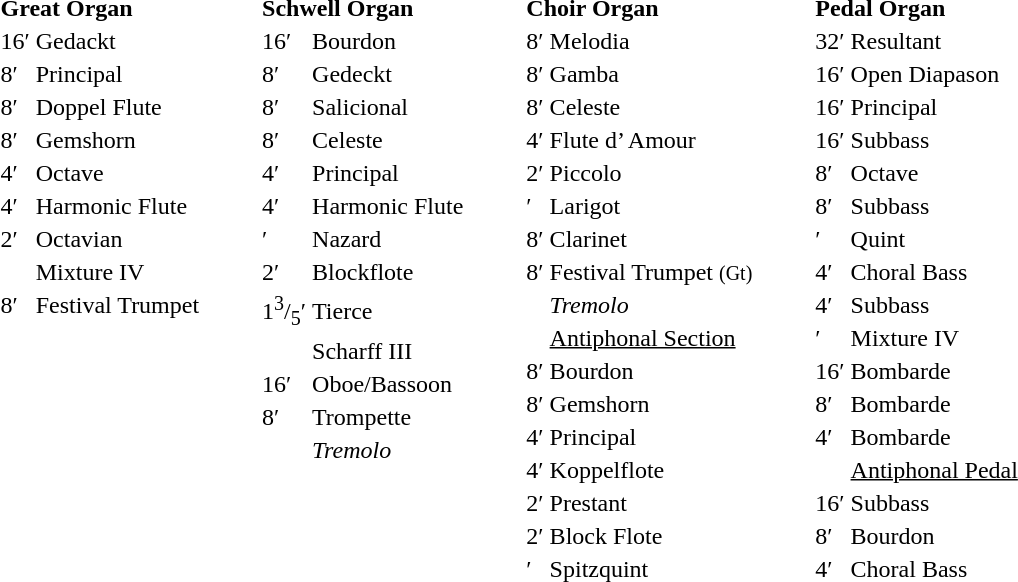<table border="0" cellspacing="24" cellpadding="18" style="border-collapse:collapse;">
<tr>
<td style="vertical-align:top"><br><table border="0">
<tr>
<td colspan=16><strong>Great Organ</strong><br></td>
</tr>
<tr>
<td>16′</td>
<td>Gedackt</td>
</tr>
<tr>
<td>8′</td>
<td>Principal</td>
</tr>
<tr>
<td>8′</td>
<td>Doppel Flute</td>
</tr>
<tr>
<td>8′</td>
<td>Gemshorn</td>
</tr>
<tr>
<td>4′</td>
<td>Octave</td>
</tr>
<tr>
<td>4′</td>
<td>Harmonic Flute</td>
</tr>
<tr>
<td>2′</td>
<td>Octavian</td>
</tr>
<tr>
<td></td>
<td>Mixture IV</td>
</tr>
<tr>
<td>8′</td>
<td>Festival Trumpet</td>
</tr>
</table>
</td>
<td style="vertical-align:top"><br><table border="0">
<tr>
<td colspan=16><strong>Schwell Organ</strong><br></td>
</tr>
<tr>
<td>16′</td>
<td>Bourdon</td>
</tr>
<tr>
<td>8′</td>
<td>Gedeckt</td>
</tr>
<tr>
<td>8′</td>
<td>Salicional</td>
</tr>
<tr>
<td>8′</td>
<td>Celeste</td>
</tr>
<tr>
<td>4′</td>
<td>Principal</td>
</tr>
<tr>
<td>4′</td>
<td>Harmonic Flute</td>
</tr>
<tr>
<td>′</td>
<td>Nazard</td>
</tr>
<tr>
<td>2′</td>
<td>Blockflote</td>
</tr>
<tr>
<td>1<sup>3</sup>/<sub>5</sub>′</td>
<td>Tierce</td>
</tr>
<tr>
<td></td>
<td>Scharff III</td>
</tr>
<tr>
<td>16′</td>
<td>Oboe/Bassoon</td>
</tr>
<tr>
<td>8′</td>
<td>Trompette</td>
</tr>
<tr>
<td></td>
<td><em>Tremolo</em></td>
</tr>
</table>
</td>
<td style="vertical-align:top"><br><table border="0">
<tr>
<td colspan=16><strong>Choir Organ</strong><br></td>
</tr>
<tr>
<td>8′</td>
<td>Melodia</td>
</tr>
<tr>
<td>8′</td>
<td>Gamba</td>
</tr>
<tr>
<td>8′</td>
<td>Celeste</td>
</tr>
<tr>
<td>4′</td>
<td>Flute d’ Amour</td>
</tr>
<tr>
<td>2′</td>
<td>Piccolo</td>
</tr>
<tr>
<td>′</td>
<td>Larigot</td>
</tr>
<tr>
<td>8′</td>
<td>Clarinet</td>
</tr>
<tr>
<td>8′</td>
<td>Festival Trumpet <small>(Gt)</small></td>
</tr>
<tr>
<td></td>
<td><em>Tremolo</em></td>
</tr>
<tr>
<td></td>
<td><u>Antiphonal Section</u></td>
</tr>
<tr>
<td>8′</td>
<td>Bourdon</td>
</tr>
<tr>
<td>8′</td>
<td>Gemshorn</td>
</tr>
<tr>
<td>4′</td>
<td>Principal</td>
</tr>
<tr>
<td>4′</td>
<td>Koppelflote</td>
</tr>
<tr>
<td>2′</td>
<td>Prestant</td>
</tr>
<tr>
<td>2′</td>
<td>Block Flote</td>
</tr>
<tr>
<td>′</td>
<td>Spitzquint</td>
</tr>
</table>
</td>
<td style="vertical-align:top"><br><table border="0">
<tr>
<td colspan=16><strong>Pedal Organ</strong><br></td>
</tr>
<tr>
<td>32′</td>
<td>Resultant</td>
</tr>
<tr>
<td>16′</td>
<td>Open Diapason</td>
</tr>
<tr>
<td>16′</td>
<td>Principal</td>
</tr>
<tr>
<td>16′</td>
<td>Subbass</td>
</tr>
<tr>
<td>8′</td>
<td>Octave</td>
</tr>
<tr>
<td>8′</td>
<td>Subbass</td>
</tr>
<tr>
<td>′</td>
<td>Quint</td>
</tr>
<tr>
<td>4′</td>
<td>Choral Bass</td>
</tr>
<tr>
<td>4′</td>
<td>Subbass</td>
</tr>
<tr>
<td>′</td>
<td>Mixture IV</td>
</tr>
<tr>
<td>16′</td>
<td>Bombarde</td>
</tr>
<tr>
<td>8′</td>
<td>Bombarde</td>
</tr>
<tr>
<td>4′</td>
<td>Bombarde</td>
</tr>
<tr>
<td></td>
<td><u>Antiphonal Pedal</u></td>
</tr>
<tr>
<td>16′</td>
<td>Subbass</td>
</tr>
<tr>
<td>8′</td>
<td>Bourdon</td>
</tr>
<tr>
<td>4′</td>
<td>Choral Bass</td>
</tr>
</table>
</td>
</tr>
</table>
